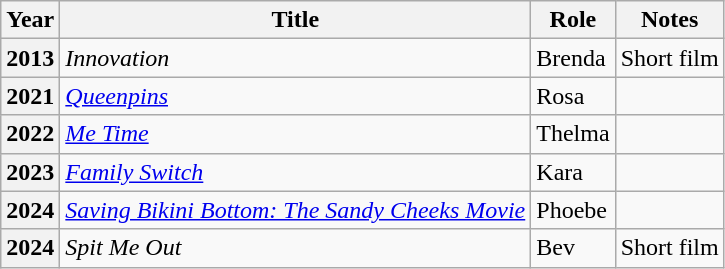<table class="wikitable plainrowheaders sortable">
<tr>
<th scope="col">Year</th>
<th scope="col">Title</th>
<th scope="col">Role</th>
<th scope="col" class="unsortable">Notes</th>
</tr>
<tr>
<th scope="row">2013</th>
<td><em>Innovation</em></td>
<td>Brenda</td>
<td>Short film</td>
</tr>
<tr>
<th scope="row">2021</th>
<td><em><a href='#'>Queenpins</a></em></td>
<td>Rosa</td>
<td></td>
</tr>
<tr>
<th scope="row">2022</th>
<td><em><a href='#'>Me Time</a></em></td>
<td>Thelma</td>
<td></td>
</tr>
<tr>
<th scope="row">2023</th>
<td><em><a href='#'>Family Switch</a></em></td>
<td>Kara</td>
<td></td>
</tr>
<tr>
<th scope="row">2024</th>
<td><em><a href='#'>Saving Bikini Bottom: The Sandy Cheeks Movie</a></em></td>
<td>Phoebe</td>
<td></td>
</tr>
<tr>
<th scope="row">2024</th>
<td><em>Spit Me Out</em></td>
<td>Bev</td>
<td>Short film</td>
</tr>
</table>
